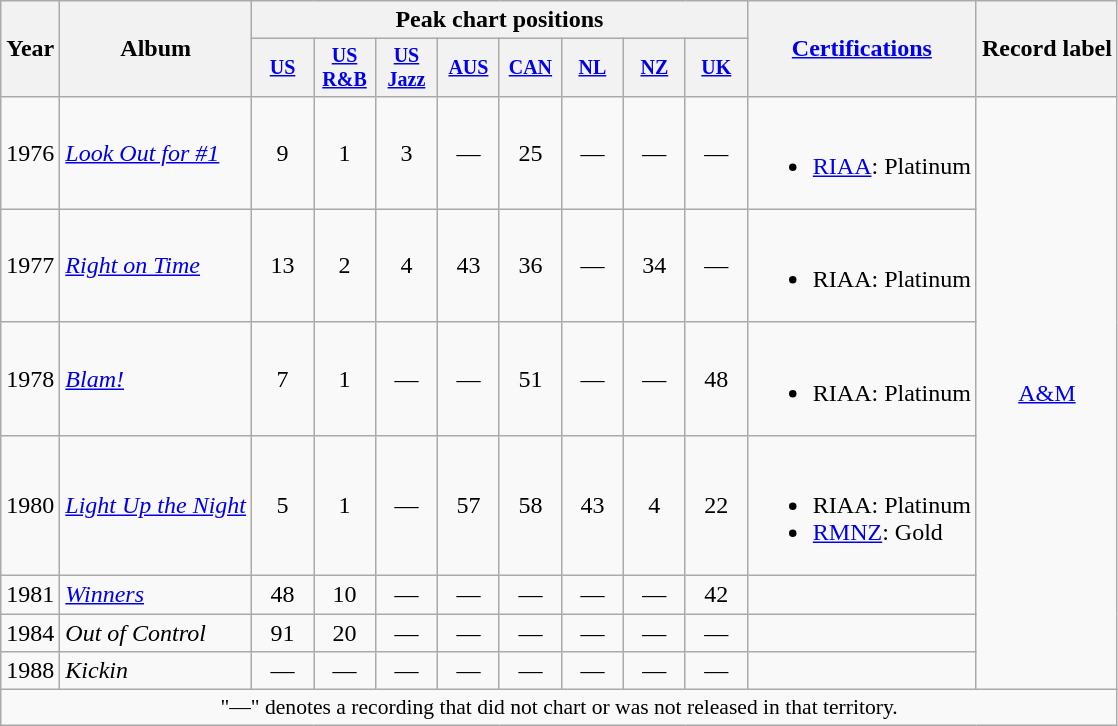<table class="wikitable" style="text-align:center;">
<tr>
<th rowspan="2">Year</th>
<th rowspan="2">Album</th>
<th colspan="8">Peak chart positions</th>
<th rowspan="2"><a href='#'>Certifications</a></th>
<th rowspan="2">Record label</th>
</tr>
<tr style="font-size:smaller;">
<th width="35"><a href='#'>US</a><br></th>
<th width="35"><a href='#'>US<br>R&B</a><br></th>
<th width="35"><a href='#'>US<br>Jazz</a><br></th>
<th width="35"><a href='#'>AUS</a><br></th>
<th width="35"><a href='#'>CAN</a><br></th>
<th width="35"><a href='#'>NL</a><br></th>
<th width="35"><a href='#'>NZ</a><br></th>
<th width="35"><a href='#'>UK</a><br></th>
</tr>
<tr>
<td rowspan="1">1976</td>
<td align="left"><em><a href='#'>Look Out for #1</a></em></td>
<td>9</td>
<td>1</td>
<td>3</td>
<td>—</td>
<td>25</td>
<td>—</td>
<td>—</td>
<td>—</td>
<td align="left"><br><ul><li><a href='#'>RIAA</a>: Platinum</li></ul></td>
<td rowspan="7"><a href='#'>A&M</a></td>
</tr>
<tr>
<td rowspan="1">1977</td>
<td align="left"><em><a href='#'>Right on Time</a></em></td>
<td>13</td>
<td>2</td>
<td>4</td>
<td>43</td>
<td>36</td>
<td>—</td>
<td>34</td>
<td>—</td>
<td align="left"><br><ul><li>RIAA: Platinum</li></ul></td>
</tr>
<tr>
<td rowspan="1">1978</td>
<td align="left"><em><a href='#'>Blam!</a></em></td>
<td>7</td>
<td>1</td>
<td>—</td>
<td>—</td>
<td>51</td>
<td>—</td>
<td>—</td>
<td>48</td>
<td align="left"><br><ul><li>RIAA: Platinum</li></ul></td>
</tr>
<tr>
<td rowspan="1">1980</td>
<td align="left"><em><a href='#'>Light Up the Night</a></em></td>
<td>5</td>
<td>1</td>
<td>—</td>
<td>57</td>
<td>58</td>
<td>43</td>
<td>4</td>
<td>22</td>
<td align="left"><br><ul><li>RIAA: Platinum</li><li><a href='#'>RMNZ</a>: Gold</li></ul></td>
</tr>
<tr>
<td rowspan="1">1981</td>
<td align="left"><em><a href='#'>Winners</a></em></td>
<td>48</td>
<td>10</td>
<td>—</td>
<td>—</td>
<td>—</td>
<td>—</td>
<td>—</td>
<td>42</td>
<td align="left"></td>
</tr>
<tr>
<td rowspan="1">1984</td>
<td align="left"><em>Out of Control</em></td>
<td>91</td>
<td>20</td>
<td>—</td>
<td>—</td>
<td>—</td>
<td>—</td>
<td>—</td>
<td>—</td>
<td align="left"></td>
</tr>
<tr>
<td rowspan="1">1988</td>
<td align="left"><em>Kickin<strong></td>
<td>—</td>
<td>—</td>
<td>—</td>
<td>—</td>
<td>—</td>
<td>—</td>
<td>—</td>
<td>—</td>
<td align="left"></td>
</tr>
<tr>
<td colspan="15" style="font-size:90%">"—" denotes a recording that did not chart or was not released in that territory.</td>
</tr>
</table>
